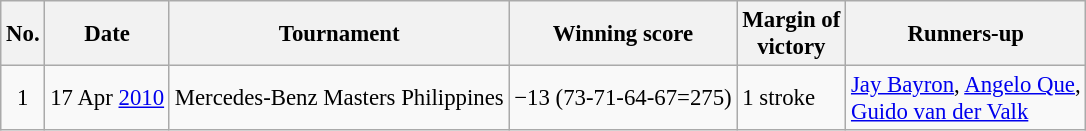<table class="wikitable" style="font-size:95%;">
<tr>
<th>No.</th>
<th>Date</th>
<th>Tournament</th>
<th>Winning score</th>
<th>Margin of<br> victory</th>
<th>Runners-up</th>
</tr>
<tr>
<td align=center>1</td>
<td align=right>17 Apr <a href='#'>2010</a></td>
<td>Mercedes-Benz Masters Philippines</td>
<td>−13 (73-71-64-67=275)</td>
<td>1 stroke</td>
<td> <a href='#'>Jay Bayron</a>,  <a href='#'>Angelo Que</a>,<br> <a href='#'>Guido van der Valk</a></td>
</tr>
</table>
